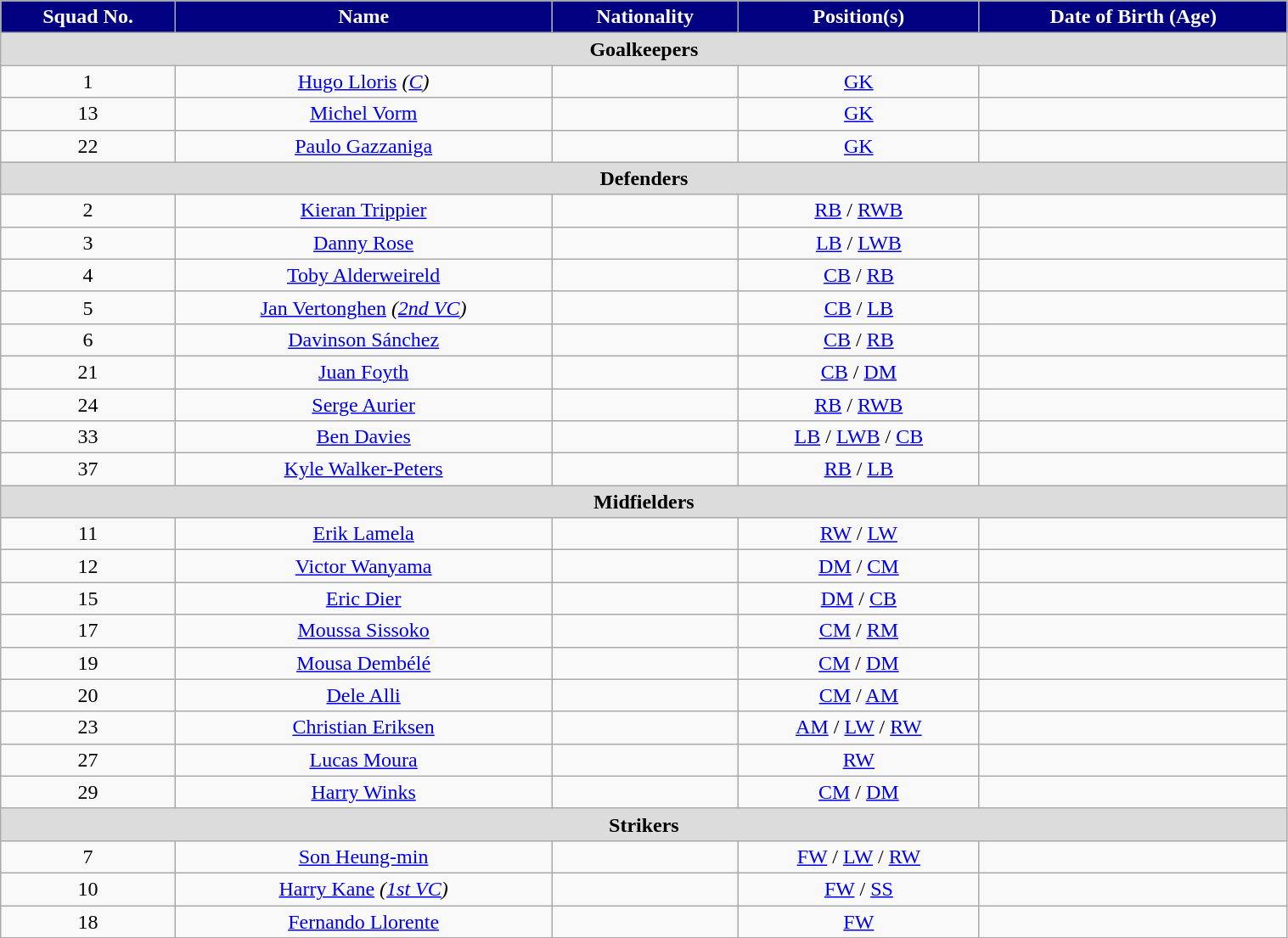<table class="wikitable" style="text-align:center;width:80%">
<tr>
<th style="background:#000080; color:white; text-align:center;">Squad No.</th>
<th style="background:#000080; color:white; text-align:center;">Name</th>
<th style="background:#000080; color:white; text-align:center;">Nationality</th>
<th style="background:#000080; color:white; text-align:center;">Position(s)</th>
<th style="background:#000080; color:white; text-align:center;">Date of Birth (Age)</th>
</tr>
<tr>
<th colspan="5" style="background:#dcdcdc; text-align:center;">Goalkeepers</th>
</tr>
<tr>
<td>1</td>
<td><a href='#'>Hugo Lloris</a> <em>(<a href='#'>C</a>)</em></td>
<td></td>
<td><a href='#'>GK</a></td>
<td></td>
</tr>
<tr>
<td>13</td>
<td><a href='#'>Michel Vorm</a></td>
<td></td>
<td><a href='#'>GK</a></td>
<td></td>
</tr>
<tr>
<td>22</td>
<td><a href='#'>Paulo Gazzaniga</a></td>
<td></td>
<td><a href='#'>GK</a></td>
<td><br></td>
</tr>
<tr>
<th colspan="5" style="background:#dcdcdc; text-align:center;">Defenders</th>
</tr>
<tr>
<td>2</td>
<td><a href='#'>Kieran Trippier</a></td>
<td></td>
<td><a href='#'>RB</a> / <a href='#'>RWB</a></td>
<td></td>
</tr>
<tr>
<td>3</td>
<td><a href='#'>Danny Rose</a></td>
<td></td>
<td><a href='#'>LB</a> / <a href='#'>LWB</a></td>
<td></td>
</tr>
<tr>
<td>4</td>
<td><a href='#'>Toby Alderweireld</a></td>
<td></td>
<td><a href='#'>CB</a> / <a href='#'>RB</a></td>
<td></td>
</tr>
<tr>
<td>5</td>
<td><a href='#'>Jan Vertonghen</a> <em>(<a href='#'>2nd VC</a>)</em></td>
<td></td>
<td><a href='#'>CB</a> / <a href='#'>LB</a></td>
<td></td>
</tr>
<tr>
<td>6</td>
<td><a href='#'>Davinson Sánchez</a></td>
<td></td>
<td><a href='#'>CB</a> / <a href='#'>RB</a></td>
<td></td>
</tr>
<tr>
<td>21</td>
<td><a href='#'>Juan Foyth</a></td>
<td></td>
<td><a href='#'>CB</a> / <a href='#'>DM</a></td>
<td></td>
</tr>
<tr>
<td>24</td>
<td><a href='#'>Serge Aurier</a></td>
<td></td>
<td><a href='#'>RB</a> / <a href='#'>RWB</a></td>
<td></td>
</tr>
<tr>
<td>33</td>
<td><a href='#'>Ben Davies</a></td>
<td></td>
<td><a href='#'>LB</a> / <a href='#'>LWB</a> / <a href='#'>CB</a></td>
<td></td>
</tr>
<tr>
<td>37</td>
<td><a href='#'>Kyle Walker-Peters</a></td>
<td></td>
<td><a href='#'>RB</a> / <a href='#'>LB</a></td>
<td></td>
</tr>
<tr>
<th colspan="5" style="background:#dcdcdc; text-align:center;">Midfielders</th>
</tr>
<tr>
<td>11</td>
<td><a href='#'>Erik Lamela</a></td>
<td></td>
<td><a href='#'>RW</a> / <a href='#'>LW</a></td>
<td></td>
</tr>
<tr>
<td>12</td>
<td><a href='#'>Victor Wanyama</a></td>
<td></td>
<td><a href='#'>DM</a> / <a href='#'>CM</a></td>
<td></td>
</tr>
<tr>
<td>15</td>
<td><a href='#'>Eric Dier</a></td>
<td></td>
<td><a href='#'>DM</a> / <a href='#'>CB</a></td>
<td></td>
</tr>
<tr>
<td>17</td>
<td><a href='#'>Moussa Sissoko</a></td>
<td></td>
<td><a href='#'>CM</a> / <a href='#'>RM</a></td>
<td></td>
</tr>
<tr>
<td>19</td>
<td><a href='#'>Mousa Dembélé</a></td>
<td></td>
<td><a href='#'>CM</a> / <a href='#'>DM</a></td>
<td></td>
</tr>
<tr>
<td>20</td>
<td><a href='#'>Dele Alli</a></td>
<td></td>
<td><a href='#'>CM</a> / <a href='#'>AM</a></td>
<td></td>
</tr>
<tr>
<td>23</td>
<td><a href='#'>Christian Eriksen</a></td>
<td></td>
<td><a href='#'>AM</a> / <a href='#'>LW</a> / <a href='#'>RW</a></td>
<td></td>
</tr>
<tr>
<td>27</td>
<td><a href='#'>Lucas Moura</a></td>
<td></td>
<td><a href='#'>RW</a></td>
<td></td>
</tr>
<tr>
<td>29</td>
<td><a href='#'>Harry Winks</a></td>
<td></td>
<td><a href='#'>CM</a> / <a href='#'>DM</a></td>
<td></td>
</tr>
<tr>
<th colspan="12" style="background:#dcdcdc; text-align:center;">Strikers</th>
</tr>
<tr>
<td>7</td>
<td><a href='#'>Son Heung-min</a></td>
<td></td>
<td><a href='#'>FW</a> / <a href='#'>LW</a> / <a href='#'>RW</a></td>
<td></td>
</tr>
<tr>
<td>10</td>
<td><a href='#'>Harry Kane</a> <em>(<a href='#'>1st VC</a>)</em></td>
<td></td>
<td><a href='#'>FW</a> / <a href='#'>SS</a></td>
<td></td>
</tr>
<tr>
<td>18</td>
<td><a href='#'>Fernando Llorente</a></td>
<td></td>
<td><a href='#'>FW</a></td>
<td></td>
</tr>
</table>
